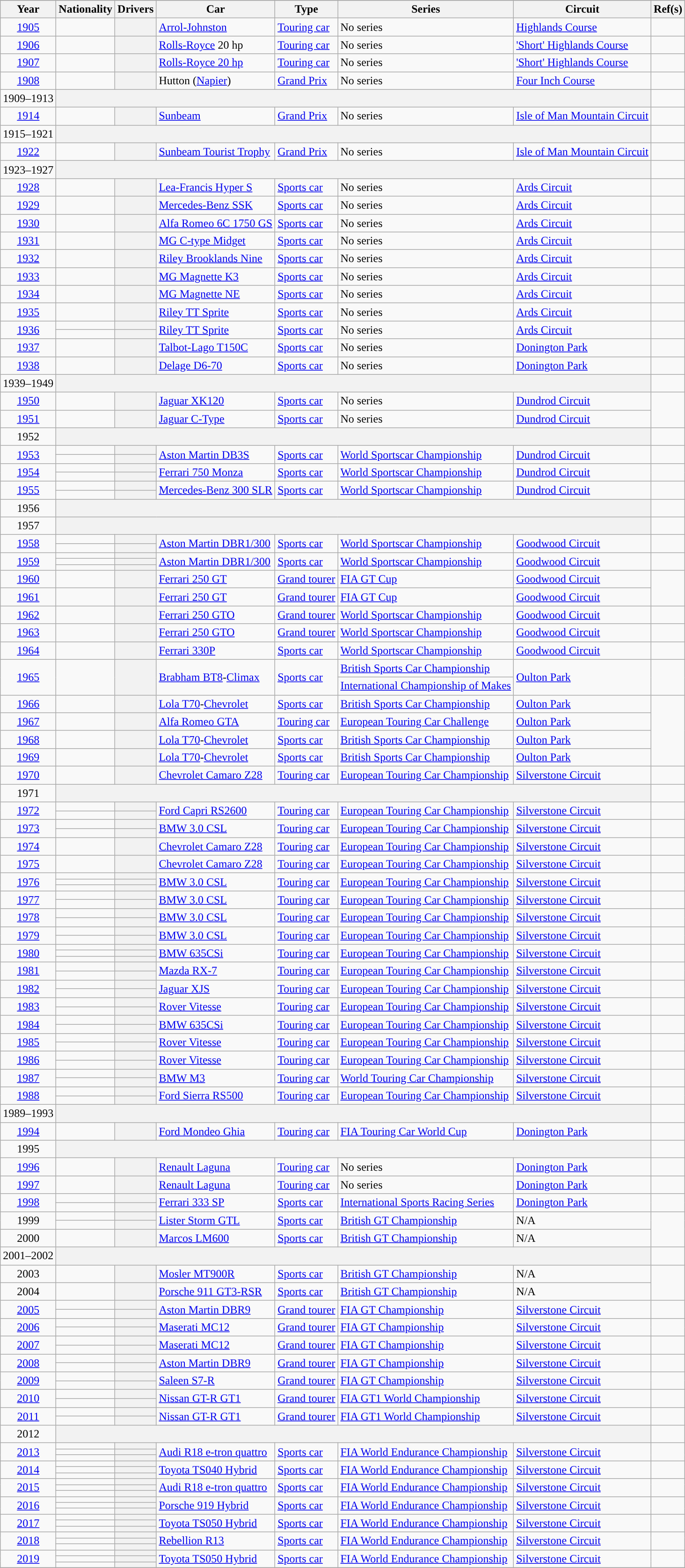<table class="sortable plainrowheaders wikitable">
<tr>
</tr>
<tr>
<th scope="col">Year</th>
<th scope="col">Nationality</th>
<th scope="col">Drivers</th>
<th scope="col">Car</th>
<th scope="col">Type</th>
<th scope="col">Series</th>
<th scope="col">Circuit</th>
<th scope="col" class="unsortable">Ref(s)</th>
</tr>
<tr>
<td style="text-align:center;"><a href='#'>1905</a></td>
<td></td>
<th scope="row"></th>
<td><a href='#'>Arrol-Johnston</a></td>
<td><a href='#'>Touring car</a></td>
<td>No series</td>
<td><a href='#'>Highlands Course</a></td>
<td style="text-align:center;"></td>
</tr>
<tr>
<td style="text-align:center;"><a href='#'>1906</a></td>
<td></td>
<th scope="row"></th>
<td><a href='#'>Rolls-Royce</a> 20 hp</td>
<td><a href='#'>Touring car</a></td>
<td>No series</td>
<td><a href='#'>'Short' Highlands Course</a></td>
<td style="text-align:center;"></td>
</tr>
<tr>
<td style="text-align:center;"><a href='#'>1907</a></td>
<td></td>
<th scope="row"></th>
<td><a href='#'>Rolls-Royce 20 hp</a></td>
<td><a href='#'>Touring car</a></td>
<td>No series</td>
<td><a href='#'>'Short' Highlands Course</a></td>
<td style="text-align:center;"></td>
</tr>
<tr>
<td style="text-align:center;"><a href='#'>1908</a></td>
<td></td>
<th scope="row"></th>
<td>Hutton (<a href='#'>Napier</a>)</td>
<td><a href='#'>Grand Prix</a></td>
<td>No series</td>
<td><a href='#'>Four Inch Course</a></td>
<td style="text-align:center;"></td>
</tr>
<tr class="sortbottom">
<td style="text-align:center;">1909–1913</td>
<th colspan="6" scope="row"> </th>
<td style="text-align:center;"></td>
</tr>
<tr>
<td style="text-align:center;"><a href='#'>1914</a></td>
<td></td>
<th scope="row"></th>
<td><a href='#'>Sunbeam</a></td>
<td><a href='#'>Grand Prix</a></td>
<td>No series</td>
<td><a href='#'>Isle of Man Mountain Circuit</a></td>
<td style="text-align:center;"></td>
</tr>
<tr class="sortbottom">
<td style="text-align:center;">1915–1921</td>
<th colspan="6" scope="row"> </th>
<td style="text-align:center;"></td>
</tr>
<tr>
<td style="text-align:center;"><a href='#'>1922</a></td>
<td></td>
<th scope="row"></th>
<td><a href='#'>Sunbeam Tourist Trophy</a></td>
<td><a href='#'>Grand Prix</a></td>
<td>No series</td>
<td><a href='#'>Isle of Man Mountain Circuit</a></td>
<td style="text-align:center;"></td>
</tr>
<tr class="sortbottom">
<td style="text-align:center;">1923–1927</td>
<th colspan="6" scope="row"> </th>
<td style="text-align:center;"></td>
</tr>
<tr>
<td style="text-align:center;"><a href='#'>1928</a></td>
<td></td>
<th scope="row"></th>
<td><a href='#'>Lea-Francis Hyper S</a></td>
<td><a href='#'>Sports car</a></td>
<td>No series</td>
<td><a href='#'>Ards Circuit</a></td>
<td style="text-align:center;"></td>
</tr>
<tr>
<td style="text-align:center;"><a href='#'>1929</a></td>
<td></td>
<th scope="row"></th>
<td><a href='#'>Mercedes-Benz SSK</a></td>
<td><a href='#'>Sports car</a></td>
<td>No series</td>
<td><a href='#'>Ards Circuit</a></td>
<td style="text-align:center;"></td>
</tr>
<tr>
<td style="text-align:center;"><a href='#'>1930</a></td>
<td></td>
<th scope="row"></th>
<td><a href='#'>Alfa Romeo 6C 1750 GS</a></td>
<td><a href='#'>Sports car</a></td>
<td>No series</td>
<td><a href='#'>Ards Circuit</a></td>
<td style="text-align:center;"></td>
</tr>
<tr>
<td style="text-align:center;"><a href='#'>1931</a></td>
<td></td>
<th scope="row"></th>
<td><a href='#'>MG C-type Midget</a></td>
<td><a href='#'>Sports car</a></td>
<td>No series</td>
<td><a href='#'>Ards Circuit</a></td>
<td style="text-align:center;"></td>
</tr>
<tr>
<td style="text-align:center;"><a href='#'>1932</a></td>
<td></td>
<th scope="row"></th>
<td><a href='#'>Riley Brooklands Nine</a></td>
<td><a href='#'>Sports car</a></td>
<td>No series</td>
<td><a href='#'>Ards Circuit</a></td>
<td style="text-align:center;"></td>
</tr>
<tr>
<td style="text-align:center;"><a href='#'>1933</a></td>
<td></td>
<th scope="row"></th>
<td><a href='#'>MG Magnette K3</a></td>
<td><a href='#'>Sports car</a></td>
<td>No series</td>
<td><a href='#'>Ards Circuit</a></td>
<td style="text-align:center;"></td>
</tr>
<tr>
<td style="text-align:center;"><a href='#'>1934</a></td>
<td></td>
<th scope="row"></th>
<td><a href='#'>MG Magnette NE</a></td>
<td><a href='#'>Sports car</a></td>
<td>No series</td>
<td><a href='#'>Ards Circuit</a></td>
<td style="text-align:center;"></td>
</tr>
<tr>
<td style="text-align:center;"><a href='#'>1935</a></td>
<td></td>
<th scope="row"></th>
<td><a href='#'>Riley TT Sprite</a></td>
<td><a href='#'>Sports car</a></td>
<td>No series</td>
<td><a href='#'>Ards Circuit</a></td>
<td style="text-align:center;"></td>
</tr>
<tr>
<td style="text-align:center;" rowspan=2><a href='#'>1936</a></td>
<td></td>
<th scope="row"></th>
<td rowspan=2><a href='#'>Riley TT Sprite</a></td>
<td rowspan=2><a href='#'>Sports car</a></td>
<td rowspan=2>No series</td>
<td rowspan=2><a href='#'>Ards Circuit</a></td>
<td rowspan=2 style="text-align:center;"></td>
</tr>
<tr>
<td></td>
<th scope="row"></th>
</tr>
<tr>
<td style="text-align:center;"><a href='#'>1937</a></td>
<td></td>
<th scope="row"></th>
<td><a href='#'>Talbot-Lago T150C</a></td>
<td><a href='#'>Sports car</a></td>
<td>No series</td>
<td><a href='#'>Donington Park</a></td>
<td style="text-align:center;"></td>
</tr>
<tr>
<td style="text-align:center;"><a href='#'>1938</a></td>
<td></td>
<th scope="row"></th>
<td><a href='#'>Delage D6-70</a></td>
<td><a href='#'>Sports car</a></td>
<td>No series</td>
<td><a href='#'>Donington Park</a></td>
<td style="text-align:center;"></td>
</tr>
<tr class="sortbottom">
<td style="text-align:center;">1939–1949</td>
<th colspan="6" scope="row"> </th>
<td style="text-align:center;"></td>
</tr>
<tr>
<td style="text-align:center;"><a href='#'>1950</a></td>
<td></td>
<th scope="row"></th>
<td><a href='#'>Jaguar XK120</a></td>
<td><a href='#'>Sports car</a></td>
<td>No series</td>
<td><a href='#'>Dundrod Circuit</a></td>
<td style="text-align:center;" rowspan="2"></td>
</tr>
<tr>
<td style="text-align:center;"><a href='#'>1951</a></td>
<td></td>
<th scope="row"></th>
<td><a href='#'>Jaguar C-Type</a></td>
<td><a href='#'>Sports car</a></td>
<td>No series</td>
<td><a href='#'>Dundrod Circuit</a></td>
</tr>
<tr class="sortbottom">
<td style="text-align:center;">1952</td>
<th colspan="6" scope="row"> </th>
<td style="text-align:center;"></td>
</tr>
<tr>
<td style="text-align:center;" rowspan="2"><a href='#'>1953</a></td>
<td></td>
<th scope="row"></th>
<td rowspan="2"><a href='#'>Aston Martin DB3S</a></td>
<td rowspan="2"><a href='#'>Sports car</a></td>
<td rowspan="2"><a href='#'>World Sportscar Championship</a></td>
<td rowspan="2"><a href='#'>Dundrod Circuit</a></td>
<td style="text-align:center;"rowspan="2"></td>
</tr>
<tr>
<td></td>
<th scope="row"></th>
</tr>
<tr>
<td style="text-align:center;" rowspan="2"><a href='#'>1954</a></td>
<td></td>
<th scope="row"></th>
<td rowspan="2"><a href='#'>Ferrari 750 Monza</a></td>
<td rowspan="2"><a href='#'>Sports car</a></td>
<td rowspan="2"><a href='#'>World Sportscar Championship</a></td>
<td rowspan="2"><a href='#'>Dundrod Circuit</a></td>
<td style="text-align:center;" rowspan="2"></td>
</tr>
<tr>
<td></td>
<th scope="row"></th>
</tr>
<tr>
<td style="text-align:center;" rowspan="2"><a href='#'>1955</a></td>
<td></td>
<th scope="row"></th>
<td rowspan="2"><a href='#'>Mercedes-Benz 300 SLR</a></td>
<td rowspan="2"><a href='#'>Sports car</a></td>
<td rowspan="2"><a href='#'>World Sportscar Championship</a></td>
<td rowspan="2"><a href='#'>Dundrod Circuit</a></td>
<td style="text-align:center;" rowspan="2"></td>
</tr>
<tr>
<td></td>
<th scope="row"></th>
</tr>
<tr class="sortbottom">
<td style="text-align:center;">1956</td>
<th colspan="6" scope="row"> </th>
<td style="text-align:center;"></td>
</tr>
<tr class="sortbottom">
<td style="text-align:center;">1957</td>
<th colspan="6" scope="row"> </th>
<td style="text-align:center;"></td>
</tr>
<tr>
<td style="text-align:center;" rowspan="2"><a href='#'>1958</a></td>
<td></td>
<th scope="row"></th>
<td rowspan="2"><a href='#'>Aston Martin DBR1/300</a></td>
<td rowspan="2"><a href='#'>Sports car</a></td>
<td rowspan="2"><a href='#'>World Sportscar Championship</a></td>
<td rowspan="2"><a href='#'>Goodwood Circuit</a></td>
<td style="text-align:center;" rowspan="2"></td>
</tr>
<tr>
<td></td>
<th scope="row"></th>
</tr>
<tr>
<td style="text-align:center; "rowspan="3"><a href='#'>1959</a></td>
<td></td>
<th scope="row"></th>
<td rowspan="3"><a href='#'>Aston Martin DBR1/300</a></td>
<td rowspan="3"><a href='#'>Sports car</a></td>
<td rowspan="3"><a href='#'>World Sportscar Championship</a></td>
<td rowspan="3"><a href='#'>Goodwood Circuit</a></td>
<td style="text-align:center;" rowspan="3"></td>
</tr>
<tr>
<td></td>
<th scope="row"></th>
</tr>
<tr>
<td></td>
<th scope="row"></th>
</tr>
<tr>
<td style="text-align:center;"><a href='#'>1960</a></td>
<td></td>
<th scope="row"></th>
<td><a href='#'>Ferrari 250 GT</a></td>
<td><a href='#'>Grand tourer</a></td>
<td><a href='#'>FIA GT Cup</a></td>
<td><a href='#'>Goodwood Circuit</a></td>
<td style="text-align:center;" rowspan="2"></td>
</tr>
<tr>
<td style="text-align:center;"><a href='#'>1961</a></td>
<td></td>
<th scope="row"></th>
<td><a href='#'>Ferrari 250 GT</a></td>
<td><a href='#'>Grand tourer</a></td>
<td><a href='#'>FIA GT Cup</a></td>
<td><a href='#'>Goodwood Circuit</a></td>
</tr>
<tr>
<td style="text-align:center;"><a href='#'>1962</a></td>
<td></td>
<th scope="row"></th>
<td><a href='#'>Ferrari 250 GTO</a></td>
<td><a href='#'>Grand tourer</a></td>
<td><a href='#'>World Sportscar Championship</a></td>
<td><a href='#'>Goodwood Circuit</a></td>
<td style="text-align:center;"></td>
</tr>
<tr>
<td style="text-align:center;"><a href='#'>1963</a></td>
<td></td>
<th scope="row"></th>
<td><a href='#'>Ferrari 250 GTO</a></td>
<td><a href='#'>Grand tourer</a></td>
<td><a href='#'>World Sportscar Championship</a></td>
<td><a href='#'>Goodwood Circuit</a></td>
<td style="text-align:center;"></td>
</tr>
<tr>
<td style="text-align:center;"><a href='#'>1964</a></td>
<td></td>
<th scope="row"></th>
<td><a href='#'>Ferrari 330P</a></td>
<td><a href='#'>Sports car</a></td>
<td><a href='#'>World Sportscar Championship</a></td>
<td><a href='#'>Goodwood Circuit</a></td>
<td style="text-align:center;"></td>
</tr>
<tr>
<td style="text-align:center;" rowspan="2"><a href='#'>1965</a></td>
<td rowspan="2"></td>
<th scope="row" rowspan="2"></th>
<td rowspan="2"><a href='#'>Brabham BT8</a>-<a href='#'>Climax</a></td>
<td rowspan="2"><a href='#'>Sports car</a></td>
<td><a href='#'>British Sports Car Championship</a></td>
<td rowspan="2"><a href='#'>Oulton Park</a></td>
<td rowspan="2" style="text-align:center;"></td>
</tr>
<tr>
<td><a href='#'>International Championship of Makes</a></td>
</tr>
<tr>
<td style="text-align:center;"><a href='#'>1966</a></td>
<td></td>
<th scope="row"></th>
<td><a href='#'>Lola T70</a>-<a href='#'>Chevrolet</a></td>
<td><a href='#'>Sports car</a></td>
<td><a href='#'>British Sports Car Championship</a></td>
<td><a href='#'>Oulton Park</a></td>
<td rowspan="4" style="text-align:center;"></td>
</tr>
<tr>
<td style="text-align:center;"><a href='#'>1967</a></td>
<td></td>
<th scope="row"></th>
<td><a href='#'>Alfa Romeo GTA</a></td>
<td><a href='#'>Touring car</a></td>
<td><a href='#'>European Touring Car Challenge</a></td>
<td><a href='#'>Oulton Park</a></td>
</tr>
<tr>
<td style="text-align:center;"><a href='#'>1968</a></td>
<td></td>
<th scope="row"></th>
<td><a href='#'>Lola T70</a>-<a href='#'>Chevrolet</a></td>
<td><a href='#'>Sports car</a></td>
<td><a href='#'>British Sports Car Championship</a></td>
<td><a href='#'>Oulton Park</a></td>
</tr>
<tr>
<td style="text-align:center;"><a href='#'>1969</a></td>
<td></td>
<th scope="row"></th>
<td><a href='#'>Lola T70</a>-<a href='#'>Chevrolet</a></td>
<td><a href='#'>Sports car</a></td>
<td><a href='#'>British Sports Car Championship</a></td>
<td><a href='#'>Oulton Park</a></td>
</tr>
<tr>
<td style="text-align:center;"><a href='#'>1970</a></td>
<td></td>
<th scope="row"></th>
<td><a href='#'>Chevrolet Camaro Z28</a></td>
<td><a href='#'>Touring car</a></td>
<td><a href='#'>European Touring Car Championship</a></td>
<td><a href='#'>Silverstone Circuit</a></td>
<td style="text-align:center;"></td>
</tr>
<tr class="sortbottom">
<td style="text-align:center;">1971</td>
<th colspan="6" scope="row"> </th>
<td style="text-align:center;"></td>
</tr>
<tr>
<td style="text-align:center;" rowspan="2"><a href='#'>1972</a></td>
<td></td>
<th scope="row"></th>
<td rowspan="2"><a href='#'>Ford Capri RS2600</a></td>
<td rowspan="2"><a href='#'>Touring car</a></td>
<td rowspan="2"><a href='#'>European Touring Car Championship</a></td>
<td rowspan="2"><a href='#'>Silverstone Circuit</a></td>
<td style="text-align:center;"  rowspan="2"></td>
</tr>
<tr>
<td></td>
<th scope="row"></th>
</tr>
<tr>
<td style="text-align:center;" rowspan="2"><a href='#'>1973</a></td>
<td></td>
<th scope="row"></th>
<td rowspan="2"><a href='#'>BMW 3.0 CSL</a></td>
<td rowspan="2"><a href='#'>Touring car</a></td>
<td rowspan="2"><a href='#'>European Touring Car Championship</a></td>
<td rowspan="2"><a href='#'>Silverstone Circuit</a></td>
<td style="text-align:center;" rowspan="2"></td>
</tr>
<tr>
<td></td>
<th scope="row"></th>
</tr>
<tr>
<td style="text-align:center;"><a href='#'>1974</a></td>
<td></td>
<th scope="row"></th>
<td><a href='#'>Chevrolet Camaro Z28</a></td>
<td><a href='#'>Touring car</a></td>
<td><a href='#'>European Touring Car Championship</a></td>
<td><a href='#'>Silverstone Circuit</a></td>
<td style="text-align:center;"></td>
</tr>
<tr>
<td style="text-align:center;"><a href='#'>1975</a></td>
<td></td>
<th scope="row"></th>
<td><a href='#'>Chevrolet Camaro Z28</a></td>
<td><a href='#'>Touring car</a></td>
<td><a href='#'>European Touring Car Championship</a></td>
<td><a href='#'>Silverstone Circuit</a></td>
<td style="text-align:center;"></td>
</tr>
<tr>
<td style="text-align:center;" rowspan="3"><a href='#'>1976</a></td>
<td></td>
<th scope="row"></th>
<td rowspan="3"><a href='#'>BMW 3.0 CSL</a></td>
<td rowspan="3"><a href='#'>Touring car</a></td>
<td rowspan="3"><a href='#'>European Touring Car Championship</a></td>
<td rowspan="3"><a href='#'>Silverstone Circuit</a></td>
<td style="text-align:center;" rowspan="3"></td>
</tr>
<tr>
<td></td>
<th scope="row"></th>
</tr>
<tr>
<td></td>
<th scope="row"></th>
</tr>
<tr>
<td style="text-align:center;" rowspan="2"><a href='#'>1977</a></td>
<td></td>
<th scope="row"></th>
<td rowspan="2"><a href='#'>BMW 3.0 CSL</a></td>
<td rowspan="2"><a href='#'>Touring car</a></td>
<td rowspan="2"><a href='#'>European Touring Car Championship</a></td>
<td rowspan="2"><a href='#'>Silverstone Circuit</a></td>
<td style="text-align:center;" rowspan="2"></td>
</tr>
<tr>
<td></td>
<th scope="row"></th>
</tr>
<tr>
<td style="text-align:center;" rowspan="2"><a href='#'>1978</a></td>
<td></td>
<th scope="row"></th>
<td rowspan="2"><a href='#'>BMW 3.0 CSL</a></td>
<td rowspan="2"><a href='#'>Touring car</a></td>
<td rowspan="2"><a href='#'>European Touring Car Championship</a></td>
<td rowspan="2"><a href='#'>Silverstone Circuit</a></td>
<td style="text-align:center;" rowspan="2"></td>
</tr>
<tr>
<td></td>
<th scope="row"></th>
</tr>
<tr>
<td style="text-align:center;" rowspan="2"><a href='#'>1979</a></td>
<td></td>
<th scope="row"></th>
<td rowspan="2"><a href='#'>BMW 3.0 CSL</a></td>
<td rowspan="2"><a href='#'>Touring car</a></td>
<td rowspan="2"><a href='#'>European Touring Car Championship</a></td>
<td rowspan="2"><a href='#'>Silverstone Circuit</a></td>
<td style="text-align:center;" rowspan="2"></td>
</tr>
<tr>
<td></td>
<th scope="row"></th>
</tr>
<tr>
<td style="text-align:center;" rowspan="3"><a href='#'>1980</a></td>
<td></td>
<th scope="row"></th>
<td rowspan="3"><a href='#'>BMW 635CSi</a></td>
<td rowspan="3"><a href='#'>Touring car</a></td>
<td rowspan="3"><a href='#'>European Touring Car Championship</a></td>
<td rowspan="3"><a href='#'>Silverstone Circuit</a></td>
<td style="text-align:center;" rowspan="3"></td>
</tr>
<tr>
<td></td>
<th scope="row"></th>
</tr>
<tr>
<td></td>
<th scope="row"></th>
</tr>
<tr>
<td style="text-align:center;" rowspan="2"><a href='#'>1981</a></td>
<td></td>
<th scope="row"></th>
<td rowspan="2"><a href='#'>Mazda RX-7</a></td>
<td rowspan="2"><a href='#'>Touring car</a></td>
<td rowspan="2"><a href='#'>European Touring Car Championship</a></td>
<td rowspan="2"><a href='#'>Silverstone Circuit</a></td>
<td style="text-align:center;" rowspan="2"></td>
</tr>
<tr>
<td></td>
<th scope="row"></th>
</tr>
<tr>
<td style="text-align:center;"rowspan="2"><a href='#'>1982</a></td>
<td></td>
<th scope="row"></th>
<td rowspan="2"><a href='#'>Jaguar XJS</a></td>
<td rowspan="2"><a href='#'>Touring car</a></td>
<td rowspan="2"><a href='#'>European Touring Car Championship</a></td>
<td rowspan="2"><a href='#'>Silverstone Circuit</a></td>
<td style="text-align:center;" rowspan="2"></td>
</tr>
<tr>
<td></td>
<th scope="row"></th>
</tr>
<tr>
<td style="text-align:center;" rowspan="2"><a href='#'>1983</a></td>
<td></td>
<th scope="row"></th>
<td rowspan="2"><a href='#'>Rover Vitesse</a></td>
<td rowspan="2"><a href='#'>Touring car</a></td>
<td rowspan="2"><a href='#'>European Touring Car Championship</a></td>
<td rowspan="2"><a href='#'>Silverstone Circuit</a></td>
<td style="text-align:center;" rowspan="2"></td>
</tr>
<tr>
<td></td>
<th scope="row"></th>
</tr>
<tr>
<td style="text-align:center;" rowspan="2"><a href='#'>1984</a></td>
<td></td>
<th scope="row"></th>
<td rowspan="2"><a href='#'>BMW 635CSi</a></td>
<td rowspan="2"><a href='#'>Touring car</a></td>
<td rowspan="2"><a href='#'>European Touring Car Championship</a></td>
<td rowspan="2"><a href='#'>Silverstone Circuit</a></td>
<td style="text-align:center;" rowspan="2"></td>
</tr>
<tr>
<td></td>
<th scope="row"></th>
</tr>
<tr>
<td style="text-align:center;" rowspan="2"><a href='#'>1985</a></td>
<td></td>
<th scope="row"></th>
<td rowspan="2"><a href='#'>Rover Vitesse</a></td>
<td rowspan="2"><a href='#'>Touring car</a></td>
<td rowspan="2"><a href='#'>European Touring Car Championship</a></td>
<td rowspan="2"><a href='#'>Silverstone Circuit</a></td>
<td style="text-align:center;" rowspan="2"></td>
</tr>
<tr>
<td></td>
<th scope="row"></th>
</tr>
<tr>
<td style="text-align:center;" rowspan="2"><a href='#'>1986</a></td>
<td></td>
<th scope="row"></th>
<td rowspan="2"><a href='#'>Rover Vitesse</a></td>
<td rowspan="2"><a href='#'>Touring car</a></td>
<td rowspan="2"><a href='#'>European Touring Car Championship</a></td>
<td rowspan="2"><a href='#'>Silverstone Circuit</a></td>
<td style="text-align:center;" rowspan="2"></td>
</tr>
<tr>
<td></td>
<th scope="row"></th>
</tr>
<tr>
<td style="text-align:center;" rowspan="2"><a href='#'>1987</a></td>
<td></td>
<th scope="row"></th>
<td rowspan="2"><a href='#'>BMW M3</a></td>
<td rowspan="2"><a href='#'>Touring car</a></td>
<td rowspan="2"><a href='#'>World Touring Car Championship</a></td>
<td rowspan="2"><a href='#'>Silverstone Circuit</a></td>
<td style="text-align:center;" rowspan="2"></td>
</tr>
<tr>
<td></td>
<th scope="row"></th>
</tr>
<tr>
<td style="text-align:center;" rowspan="2"><a href='#'>1988</a></td>
<td></td>
<th scope="row"></th>
<td rowspan="2"><a href='#'>Ford Sierra RS500</a></td>
<td rowspan="2"><a href='#'>Touring car</a></td>
<td rowspan="2"><a href='#'>European Touring Car Championship</a></td>
<td rowspan="2"><a href='#'>Silverstone Circuit</a></td>
<td style="text-align:center;" rowspan="2"></td>
</tr>
<tr>
<td></td>
<th scope="row"></th>
</tr>
<tr class="sortbottom">
<td style="text-align:center;">1989–1993</td>
<th colspan="6" scope="row"> </th>
<td style="text-align:center;"></td>
</tr>
<tr>
<td style="text-align:center;"><a href='#'>1994</a></td>
<td></td>
<th scope="row"></th>
<td><a href='#'>Ford Mondeo Ghia</a></td>
<td><a href='#'>Touring car</a></td>
<td><a href='#'>FIA Touring Car World Cup</a></td>
<td><a href='#'>Donington Park</a></td>
<td style="text-align:center;"></td>
</tr>
<tr class="sortbottom">
<td style="text-align:center;">1995</td>
<th colspan="6"> </th>
<td style="text-align:center;"></td>
</tr>
<tr>
<td style="text-align:center;"><a href='#'>1996</a></td>
<td></td>
<th scope="row"></th>
<td><a href='#'>Renault Laguna</a></td>
<td><a href='#'>Touring car</a></td>
<td>No series</td>
<td><a href='#'>Donington Park</a></td>
<td style="text-align:center;"></td>
</tr>
<tr>
<td style="text-align:center;"><a href='#'>1997</a></td>
<td></td>
<th scope="row"></th>
<td><a href='#'>Renault Laguna</a></td>
<td><a href='#'>Touring car</a></td>
<td>No series</td>
<td><a href='#'>Donington Park</a></td>
<td style="text-align:center;"></td>
</tr>
<tr>
<td style="text-align:center;" rowspan="2"><a href='#'>1998</a></td>
<td></td>
<th scope="row"></th>
<td rowspan="2"><a href='#'>Ferrari 333 SP</a></td>
<td rowspan="2"><a href='#'>Sports car</a></td>
<td rowspan="2"><a href='#'>International Sports Racing Series</a></td>
<td rowspan="2"><a href='#'>Donington Park</a></td>
<td style="text-align:center;" rowspan="2"></td>
</tr>
<tr>
<td></td>
<th scope="row"></th>
</tr>
<tr>
<td style="text-align:center;" rowspan="2">1999</td>
<td></td>
<th scope="row"></th>
<td rowspan="2"><a href='#'>Lister Storm GTL</a></td>
<td rowspan="2"><a href='#'>Sports car</a></td>
<td rowspan="2"><a href='#'>British GT Championship</a></td>
<td rowspan="2">N/A</td>
<td style="text-align:center;" rowspan="3"></td>
</tr>
<tr>
<td></td>
<th scope="row"></th>
</tr>
<tr>
<td style="text-align:center;">2000</td>
<td></td>
<th scope="row"></th>
<td><a href='#'>Marcos LM600</a></td>
<td><a href='#'>Sports car</a></td>
<td><a href='#'>British GT Championship</a></td>
<td>N/A</td>
</tr>
<tr class="sortbottom">
<td style="text-align:center;">2001–2002</td>
<th colspan="6" scope="row"> </th>
<td style="text-align:center;"></td>
</tr>
<tr>
<td style="text-align:center;">2003</td>
<td></td>
<th scope="row"></th>
<td><a href='#'>Mosler MT900R</a></td>
<td><a href='#'>Sports car</a></td>
<td><a href='#'>British GT Championship</a></td>
<td>N/A</td>
<td style="text-align:center;" rowspan="2"></td>
</tr>
<tr>
<td style="text-align:center;">2004</td>
<td></td>
<th scope="row"></th>
<td><a href='#'>Porsche 911 GT3-RSR</a></td>
<td><a href='#'>Sports car</a></td>
<td><a href='#'>British GT Championship</a></td>
<td>N/A</td>
</tr>
<tr>
<td style="text-align:center;" rowspan="2"><a href='#'>2005</a></td>
<td></td>
<th scope="row"></th>
<td rowspan="2"><a href='#'>Aston Martin DBR9</a></td>
<td rowspan="2"><a href='#'>Grand tourer</a></td>
<td rowspan="2"><a href='#'>FIA GT Championship</a></td>
<td rowspan="2"><a href='#'>Silverstone Circuit</a></td>
<td style="text-align:center;" rowspan="2"></td>
</tr>
<tr>
<td></td>
<th scope="row"></th>
</tr>
<tr>
<td style="text-align:center;" rowspan="2"><a href='#'>2006</a></td>
<td></td>
<th scope="row"></th>
<td rowspan="2"><a href='#'>Maserati MC12</a></td>
<td rowspan="2"><a href='#'>Grand tourer</a></td>
<td rowspan="2"><a href='#'>FIA GT Championship</a></td>
<td rowspan="2"><a href='#'>Silverstone Circuit</a></td>
<td style="text-align:center;" rowspan="2"></td>
</tr>
<tr>
<td></td>
<th scope="row"></th>
</tr>
<tr>
<td style="text-align:center;" rowspan="2"><a href='#'>2007</a></td>
<td></td>
<th scope="row"></th>
<td rowspan="2"><a href='#'>Maserati MC12</a></td>
<td rowspan="2"><a href='#'>Grand tourer</a></td>
<td rowspan="2"><a href='#'>FIA GT Championship</a></td>
<td rowspan="2"><a href='#'>Silverstone Circuit</a></td>
<td style="text-align:center;" rowspan="2"></td>
</tr>
<tr>
<td></td>
<th scope="row"></th>
</tr>
<tr>
<td style="text-align:center;" rowspan="2"><a href='#'>2008</a></td>
<td></td>
<th scope="row"></th>
<td rowspan="2"><a href='#'>Aston Martin DBR9</a></td>
<td rowspan="2"><a href='#'>Grand tourer</a></td>
<td rowspan="2"><a href='#'>FIA GT Championship</a></td>
<td rowspan="2"><a href='#'>Silverstone Circuit</a></td>
<td style="text-align:center;" rowspan="2"></td>
</tr>
<tr>
<td></td>
<th scope="row"></th>
</tr>
<tr>
<td style="text-align:center;"rowspan="2"><a href='#'>2009</a></td>
<td></td>
<th scope="row"></th>
<td rowspan="2"><a href='#'>Saleen S7-R</a></td>
<td rowspan="2"><a href='#'>Grand tourer</a></td>
<td rowspan="2"><a href='#'>FIA GT Championship</a></td>
<td rowspan="2"><a href='#'>Silverstone Circuit</a></td>
<td style="text-align:center;" rowspan="2"></td>
</tr>
<tr>
<td></td>
<th scope="row"></th>
</tr>
<tr>
<td style="text-align:center;" rowspan="2"><a href='#'>2010</a></td>
<td></td>
<th scope="row"></th>
<td rowspan="2"><a href='#'>Nissan GT-R GT1</a></td>
<td rowspan="2"><a href='#'>Grand tourer</a></td>
<td rowspan="2"><a href='#'>FIA GT1 World Championship</a></td>
<td rowspan="2"><a href='#'>Silverstone Circuit</a></td>
<td style="text-align:center;" rowspan="2"></td>
</tr>
<tr>
<td></td>
<th scope="row"></th>
</tr>
<tr>
<td style="text-align:center;" rowspan="2"><a href='#'>2011</a></td>
<td></td>
<th scope="row"></th>
<td rowspan="2"><a href='#'>Nissan GT-R GT1</a></td>
<td rowspan="2"><a href='#'>Grand tourer</a></td>
<td rowspan="2"><a href='#'>FIA GT1 World Championship</a></td>
<td rowspan="2"><a href='#'>Silverstone Circuit</a></td>
<td style="text-align:center;" rowspan="2"></td>
</tr>
<tr>
<td></td>
<th scope="row"></th>
</tr>
<tr class="sortbottom">
<td style="text-align:center;">2012</td>
<th colspan="6" scope="row"> </th>
<td style="text-align:center;"></td>
</tr>
<tr>
<td style="text-align:center;" rowspan="3"><a href='#'>2013</a></td>
<td></td>
<th scope="row"></th>
<td rowspan="3"><a href='#'>Audi R18 e-tron quattro</a></td>
<td rowspan="3"><a href='#'>Sports car</a></td>
<td rowspan="3"><a href='#'>FIA World Endurance Championship</a></td>
<td rowspan="3"><a href='#'>Silverstone Circuit</a></td>
<td style="text-align:center;" rowspan="3"></td>
</tr>
<tr>
<td></td>
<th scope="row"></th>
</tr>
<tr>
<td></td>
<th scope="row"></th>
</tr>
<tr>
<td style="text-align:center;" rowspan="3"><a href='#'>2014</a></td>
<td></td>
<th scope="row"></th>
<td rowspan="3"><a href='#'>Toyota TS040 Hybrid</a></td>
<td rowspan="3"><a href='#'>Sports car</a></td>
<td rowspan="3"><a href='#'>FIA World Endurance Championship</a></td>
<td rowspan="3"><a href='#'>Silverstone Circuit</a></td>
<td style="text-align:center;" rowspan="3"></td>
</tr>
<tr>
<td></td>
<th scope="row"></th>
</tr>
<tr>
<td></td>
<th scope="row"></th>
</tr>
<tr>
<td style="text-align:center;" rowspan="3"><a href='#'>2015</a></td>
<td></td>
<th scope="row"></th>
<td rowspan="3"><a href='#'>Audi R18 e-tron quattro</a></td>
<td rowspan="3"><a href='#'>Sports car</a></td>
<td rowspan="3"><a href='#'>FIA World Endurance Championship</a></td>
<td rowspan="3"><a href='#'>Silverstone Circuit</a></td>
<td style="text-align:center;" rowspan="3"></td>
</tr>
<tr>
<td></td>
<th scope="row"></th>
</tr>
<tr>
<td></td>
<th scope="row"></th>
</tr>
<tr>
<td style="text-align:center;" rowspan="3"><a href='#'>2016</a></td>
<td></td>
<th scope="row"></th>
<td rowspan="3"><a href='#'>Porsche 919 Hybrid</a></td>
<td rowspan="3"><a href='#'>Sports car</a></td>
<td rowspan="3"><a href='#'>FIA World Endurance Championship</a></td>
<td rowspan="3"><a href='#'>Silverstone Circuit</a></td>
<td style="text-align:center;" rowspan="3"></td>
</tr>
<tr>
<td></td>
<th scope="row"></th>
</tr>
<tr>
<td></td>
<th scope="row"></th>
</tr>
<tr>
<td style="text-align:center;" rowspan="3"><a href='#'>2017</a></td>
<td></td>
<th scope="row"></th>
<td rowspan="3"><a href='#'>Toyota TS050 Hybrid</a></td>
<td rowspan="3"><a href='#'>Sports car</a></td>
<td rowspan="3"><a href='#'>FIA World Endurance Championship</a></td>
<td rowspan="3"><a href='#'>Silverstone Circuit</a></td>
<td style="text-align:center;" rowspan="3"></td>
</tr>
<tr>
<td></td>
<th scope="row"></th>
</tr>
<tr>
<td></td>
<th scope="row"></th>
</tr>
<tr>
<td style="text-align:center;" rowspan="3"><a href='#'>2018</a></td>
<td></td>
<th scope="row"></th>
<td rowspan="3"><a href='#'>Rebellion R13</a></td>
<td rowspan="3"><a href='#'>Sports car</a></td>
<td rowspan="3"><a href='#'>FIA World Endurance Championship</a></td>
<td rowspan="3"><a href='#'>Silverstone Circuit</a></td>
<td style="text-align:center;" rowspan="3"></td>
</tr>
<tr>
<td></td>
<th scope="row"></th>
</tr>
<tr>
<td></td>
<th scope="row"></th>
</tr>
<tr>
<td style="text-align:center;" rowspan="3"><a href='#'>2019</a></td>
<td></td>
<th scope="row"></th>
<td rowspan="3"><a href='#'>Toyota TS050 Hybrid</a></td>
<td rowspan="3"><a href='#'>Sports car</a></td>
<td rowspan="3"><a href='#'>FIA World Endurance Championship</a></td>
<td rowspan="3"><a href='#'>Silverstone Circuit</a></td>
<td style="text-align:center;" rowspan="3"></td>
</tr>
<tr>
<td></td>
<th scope="row"></th>
</tr>
<tr>
<td></td>
<th scope="row"></th>
</tr>
<tr>
</tr>
</table>
